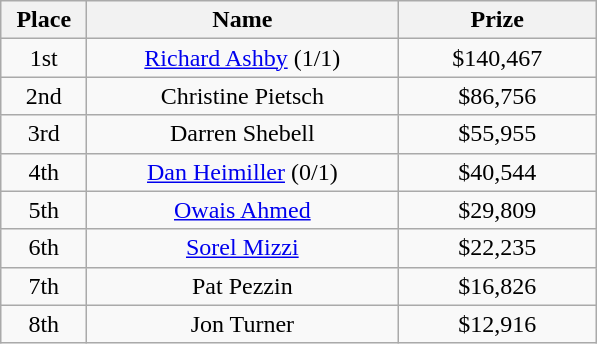<table class="wikitable">
<tr>
<th width="50">Place</th>
<th width="200">Name</th>
<th width="125">Prize</th>
</tr>
<tr>
<td align = "center">1st</td>
<td align = "center"><a href='#'>Richard Ashby</a> (1/1)</td>
<td align = "center">$140,467</td>
</tr>
<tr>
<td align = "center">2nd</td>
<td align = "center">Christine Pietsch</td>
<td align = "center">$86,756</td>
</tr>
<tr>
<td align = "center">3rd</td>
<td align = "center">Darren Shebell</td>
<td align = "center">$55,955</td>
</tr>
<tr>
<td align = "center">4th</td>
<td align = "center"><a href='#'>Dan Heimiller</a> (0/1)</td>
<td align = "center">$40,544</td>
</tr>
<tr>
<td align = "center">5th</td>
<td align = "center"><a href='#'>Owais Ahmed</a></td>
<td align = "center">$29,809</td>
</tr>
<tr>
<td align = "center">6th</td>
<td align = "center"><a href='#'>Sorel Mizzi</a></td>
<td align = "center">$22,235</td>
</tr>
<tr>
<td align = "center">7th</td>
<td align = "center">Pat Pezzin</td>
<td align = "center">$16,826</td>
</tr>
<tr>
<td align = "center">8th</td>
<td align = "center">Jon Turner</td>
<td align = "center">$12,916</td>
</tr>
</table>
